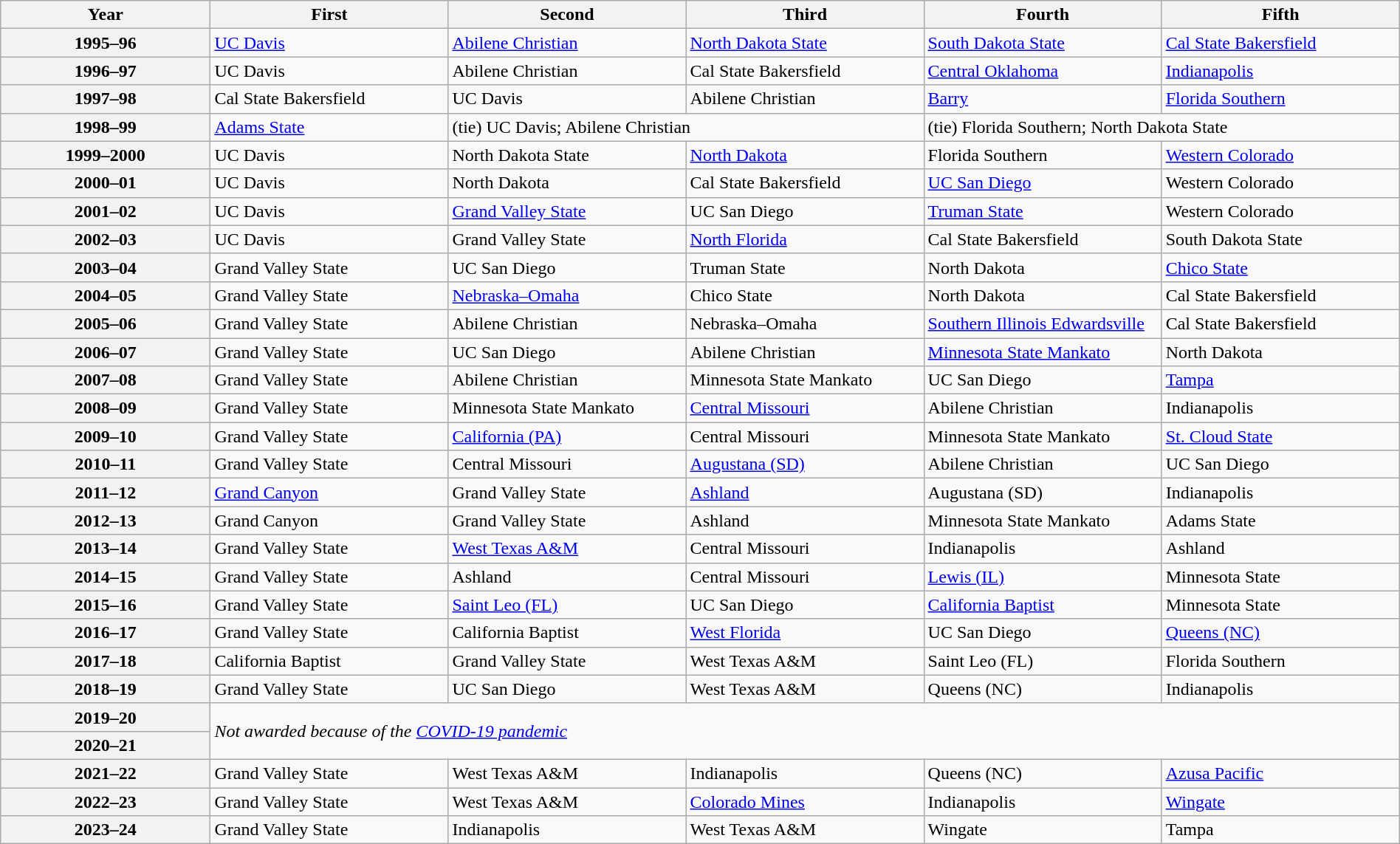<table class="wikitable" style="width:100%">
<tr>
<th style="width:15%">Year</th>
<th style="width:17%">First</th>
<th style="width:17%">Second</th>
<th style="width:17%">Third</th>
<th style="width:17%">Fourth</th>
<th style="width:17%">Fifth</th>
</tr>
<tr>
<th>1995–96</th>
<td><a href='#'>UC Davis</a></td>
<td><a href='#'>Abilene Christian</a></td>
<td><a href='#'>North Dakota State</a></td>
<td><a href='#'>South Dakota State</a></td>
<td><a href='#'>Cal State Bakersfield</a></td>
</tr>
<tr>
<th>1996–97</th>
<td>UC Davis</td>
<td>Abilene Christian</td>
<td>Cal State Bakersfield</td>
<td><a href='#'>Central Oklahoma</a></td>
<td><a href='#'>Indianapolis</a></td>
</tr>
<tr>
<th>1997–98</th>
<td>Cal State Bakersfield</td>
<td>UC Davis</td>
<td>Abilene Christian</td>
<td><a href='#'>Barry</a></td>
<td><a href='#'>Florida Southern</a></td>
</tr>
<tr>
<th>1998–99</th>
<td><a href='#'>Adams State</a></td>
<td colspan="2">(tie) UC Davis; Abilene Christian</td>
<td colspan="2">(tie) Florida Southern; North Dakota State</td>
</tr>
<tr>
<th>1999–2000</th>
<td>UC Davis</td>
<td>North Dakota State</td>
<td><a href='#'>North Dakota</a></td>
<td>Florida Southern</td>
<td><a href='#'>Western Colorado</a></td>
</tr>
<tr>
<th>2000–01</th>
<td>UC Davis</td>
<td>North Dakota</td>
<td>Cal State Bakersfield</td>
<td><a href='#'>UC San Diego</a></td>
<td>Western Colorado</td>
</tr>
<tr>
<th>2001–02</th>
<td>UC Davis</td>
<td><a href='#'>Grand Valley State</a></td>
<td>UC San Diego</td>
<td><a href='#'>Truman State</a></td>
<td>Western Colorado</td>
</tr>
<tr>
<th>2002–03</th>
<td>UC Davis</td>
<td>Grand Valley State</td>
<td><a href='#'>North Florida</a></td>
<td>Cal State Bakersfield</td>
<td>South Dakota State</td>
</tr>
<tr>
<th>2003–04</th>
<td>Grand Valley State</td>
<td>UC San Diego</td>
<td>Truman State</td>
<td>North Dakota</td>
<td><a href='#'>Chico State</a></td>
</tr>
<tr>
<th>2004–05</th>
<td>Grand Valley State</td>
<td><a href='#'>Nebraska–Omaha</a></td>
<td>Chico State</td>
<td>North Dakota</td>
<td>Cal State Bakersfield</td>
</tr>
<tr>
<th>2005–06</th>
<td>Grand Valley State</td>
<td>Abilene Christian</td>
<td>Nebraska–Omaha</td>
<td><a href='#'>Southern Illinois Edwardsville</a></td>
<td>Cal State Bakersfield</td>
</tr>
<tr>
<th>2006–07</th>
<td>Grand Valley State</td>
<td>UC San Diego</td>
<td>Abilene Christian</td>
<td><a href='#'>Minnesota State Mankato</a></td>
<td>North Dakota</td>
</tr>
<tr>
<th>2007–08</th>
<td>Grand Valley State</td>
<td>Abilene Christian</td>
<td>Minnesota State Mankato</td>
<td>UC San Diego</td>
<td><a href='#'>Tampa</a></td>
</tr>
<tr>
<th>2008–09</th>
<td>Grand Valley State</td>
<td>Minnesota State Mankato</td>
<td><a href='#'>Central Missouri</a></td>
<td>Abilene Christian</td>
<td>Indianapolis</td>
</tr>
<tr>
<th>2009–10</th>
<td>Grand Valley State</td>
<td><a href='#'>California (PA)</a></td>
<td>Central Missouri</td>
<td>Minnesota State Mankato</td>
<td><a href='#'>St. Cloud State</a></td>
</tr>
<tr>
<th>2010–11</th>
<td>Grand Valley State</td>
<td>Central Missouri</td>
<td><a href='#'>Augustana (SD)</a></td>
<td>Abilene Christian</td>
<td>UC San Diego</td>
</tr>
<tr>
<th>2011–12</th>
<td><a href='#'>Grand Canyon</a></td>
<td>Grand Valley State</td>
<td><a href='#'>Ashland</a></td>
<td>Augustana (SD)</td>
<td>Indianapolis</td>
</tr>
<tr>
<th>2012–13</th>
<td>Grand Canyon</td>
<td>Grand Valley State</td>
<td>Ashland</td>
<td>Minnesota State Mankato</td>
<td>Adams State</td>
</tr>
<tr>
<th>2013–14</th>
<td>Grand Valley State</td>
<td><a href='#'>West Texas A&M</a></td>
<td>Central Missouri</td>
<td>Indianapolis</td>
<td>Ashland</td>
</tr>
<tr>
<th>2014–15</th>
<td>Grand Valley State</td>
<td>Ashland</td>
<td>Central Missouri</td>
<td><a href='#'>Lewis (IL)</a></td>
<td>Minnesota State</td>
</tr>
<tr>
<th>2015–16</th>
<td>Grand Valley State</td>
<td><a href='#'>Saint Leo (FL)</a></td>
<td>UC San Diego</td>
<td><a href='#'>California Baptist</a></td>
<td>Minnesota State</td>
</tr>
<tr>
<th>2016–17</th>
<td>Grand Valley State</td>
<td>California Baptist</td>
<td><a href='#'>West Florida</a></td>
<td>UC San Diego</td>
<td><a href='#'>Queens (NC)</a></td>
</tr>
<tr>
<th>2017–18</th>
<td>California Baptist</td>
<td>Grand Valley State</td>
<td>West Texas A&M</td>
<td>Saint Leo (FL)</td>
<td>Florida Southern</td>
</tr>
<tr>
<th>2018–19</th>
<td>Grand Valley State</td>
<td>UC San Diego</td>
<td>West Texas A&M</td>
<td>Queens (NC)</td>
<td>Indianapolis</td>
</tr>
<tr>
<th>2019–20</th>
<td colspan="5" rowspan="2"><em>Not awarded because of the <a href='#'>COVID-19 pandemic</a></em></td>
</tr>
<tr>
<th>2020–21</th>
</tr>
<tr>
<th>2021–22</th>
<td>Grand Valley State</td>
<td>West Texas A&M</td>
<td>Indianapolis</td>
<td>Queens (NC)</td>
<td><a href='#'>Azusa Pacific</a></td>
</tr>
<tr>
<th>2022–23</th>
<td>Grand Valley State</td>
<td>West Texas A&M</td>
<td><a href='#'>Colorado Mines</a></td>
<td>Indianapolis</td>
<td><a href='#'>Wingate</a></td>
</tr>
<tr>
<th>2023–24</th>
<td>Grand Valley State</td>
<td>Indianapolis</td>
<td>West Texas A&M</td>
<td>Wingate</td>
<td>Tampa</td>
</tr>
</table>
